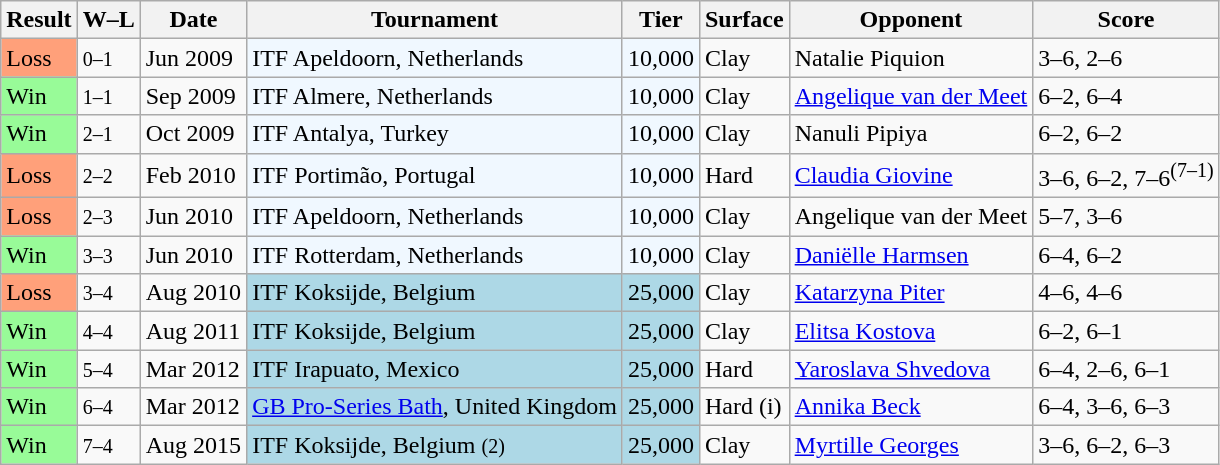<table class="sortable wikitable">
<tr>
<th>Result</th>
<th class=unsortable>W–L</th>
<th>Date</th>
<th>Tournament</th>
<th>Tier</th>
<th>Surface</th>
<th>Opponent</th>
<th class=unsortable>Score</th>
</tr>
<tr>
<td style=background:#ffa07a>Loss</td>
<td><small>0–1</small></td>
<td>Jun 2009</td>
<td style=background:#f0f8ff>ITF Apeldoorn, Netherlands</td>
<td style=background:#f0f8ff>10,000</td>
<td>Clay</td>
<td> Natalie Piquion</td>
<td>3–6, 2–6</td>
</tr>
<tr>
<td style=background:#98fb98>Win</td>
<td><small>1–1</small></td>
<td>Sep 2009</td>
<td style=background:#f0f8ff>ITF Almere, Netherlands</td>
<td style=background:#f0f8ff>10,000</td>
<td>Clay</td>
<td> <a href='#'>Angelique van der Meet</a></td>
<td>6–2, 6–4</td>
</tr>
<tr>
<td style=background:#98fb98>Win</td>
<td><small>2–1</small></td>
<td>Oct 2009</td>
<td style=background:#f0f8ff>ITF Antalya, Turkey</td>
<td style=background:#f0f8ff>10,000</td>
<td>Clay</td>
<td> Nanuli Pipiya</td>
<td>6–2, 6–2</td>
</tr>
<tr>
<td style=background:#ffa07a>Loss</td>
<td><small>2–2</small></td>
<td>Feb 2010</td>
<td style=background:#f0f8ff>ITF Portimão, Portugal</td>
<td style=background:#f0f8ff>10,000</td>
<td>Hard</td>
<td> <a href='#'>Claudia Giovine</a></td>
<td>3–6, 6–2, 7–6<sup>(7–1)</sup></td>
</tr>
<tr>
<td style=background:#ffa07a>Loss</td>
<td><small>2–3</small></td>
<td>Jun 2010</td>
<td style=background:#f0f8ff>ITF Apeldoorn, Netherlands</td>
<td style=background:#f0f8ff>10,000</td>
<td>Clay</td>
<td> Angelique van der Meet</td>
<td>5–7, 3–6</td>
</tr>
<tr>
<td style=background:#98fb98>Win</td>
<td><small>3–3</small></td>
<td>Jun 2010</td>
<td style=background:#f0f8ff>ITF Rotterdam, Netherlands</td>
<td style=background:#f0f8ff>10,000</td>
<td>Clay</td>
<td> <a href='#'>Daniëlle Harmsen</a></td>
<td>6–4, 6–2</td>
</tr>
<tr>
<td style=background:#ffa07a>Loss</td>
<td><small>3–4</small></td>
<td>Aug 2010</td>
<td style=background:lightblue>ITF Koksijde, Belgium</td>
<td style=background:lightblue>25,000</td>
<td>Clay</td>
<td> <a href='#'>Katarzyna Piter</a></td>
<td>4–6, 4–6</td>
</tr>
<tr>
<td style=background:#98fb98>Win</td>
<td><small>4–4</small></td>
<td>Aug 2011</td>
<td style=background:lightblue>ITF Koksijde, Belgium</td>
<td style=background:lightblue>25,000</td>
<td>Clay</td>
<td> <a href='#'>Elitsa Kostova</a></td>
<td>6–2, 6–1</td>
</tr>
<tr>
<td style=background:#98fb98>Win</td>
<td><small>5–4</small></td>
<td>Mar 2012</td>
<td style=background:lightblue>ITF Irapuato, Mexico</td>
<td style=background:lightblue>25,000</td>
<td>Hard</td>
<td> <a href='#'>Yaroslava Shvedova</a></td>
<td>6–4, 2–6, 6–1</td>
</tr>
<tr>
<td style=background:#98fb98>Win</td>
<td><small>6–4</small></td>
<td>Mar 2012</td>
<td style=background:lightblue><a href='#'>GB Pro-Series Bath</a>, United Kingdom</td>
<td style=background:lightblue>25,000</td>
<td>Hard (i)</td>
<td> <a href='#'>Annika Beck</a></td>
<td>6–4, 3–6, 6–3</td>
</tr>
<tr>
<td style=background:#98fb98>Win</td>
<td><small>7–4</small></td>
<td>Aug 2015</td>
<td style=background:lightblue>ITF Koksijde, Belgium <small>(2)</small></td>
<td style=background:lightblue>25,000</td>
<td>Clay</td>
<td> <a href='#'>Myrtille Georges</a></td>
<td>3–6, 6–2, 6–3</td>
</tr>
</table>
